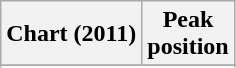<table class="wikitable plainrowheaders sortable">
<tr>
<th scope="col">Chart (2011)</th>
<th scope="col">Peak<br>position</th>
</tr>
<tr>
</tr>
<tr>
</tr>
<tr>
</tr>
</table>
